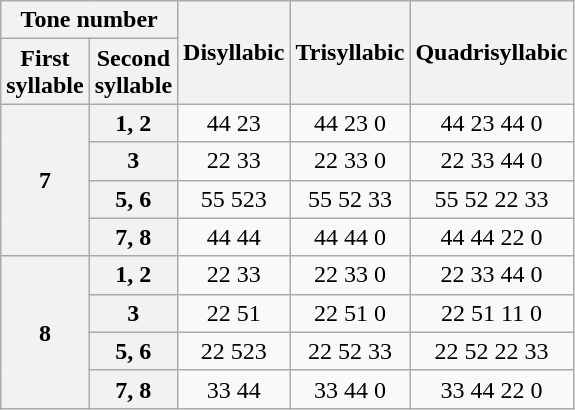<table class="wikitable" style="text-align:center;">
<tr>
<th colspan=2>Tone number</th>
<th rowspan=2>Disyllabic</th>
<th rowspan=2>Trisyllabic</th>
<th rowspan=2>Quadrisyllabic</th>
</tr>
<tr>
<th>First<br>syllable</th>
<th>Second<br>syllable</th>
</tr>
<tr>
<th rowspan=4>7</th>
<th>1, 2</th>
<td>44 23</td>
<td>44 23 0</td>
<td>44 23 44 0</td>
</tr>
<tr>
<th>3</th>
<td>22 33</td>
<td>22 33 0</td>
<td>22 33 44 0</td>
</tr>
<tr>
<th>5, 6</th>
<td>55 523</td>
<td>55 52 33</td>
<td>55 52 22 33</td>
</tr>
<tr>
<th>7, 8</th>
<td>44 44</td>
<td>44 44 0</td>
<td>44 44 22 0</td>
</tr>
<tr>
<th rowspan=4>8</th>
<th>1, 2</th>
<td>22 33</td>
<td>22 33 0</td>
<td>22 33 44 0</td>
</tr>
<tr>
<th>3</th>
<td>22 51</td>
<td>22 51 0</td>
<td>22 51 11 0</td>
</tr>
<tr>
<th>5, 6</th>
<td>22 523</td>
<td>22 52 33</td>
<td>22 52 22 33</td>
</tr>
<tr>
<th>7, 8</th>
<td>33 44</td>
<td>33 44 0</td>
<td>33 44 22 0</td>
</tr>
</table>
